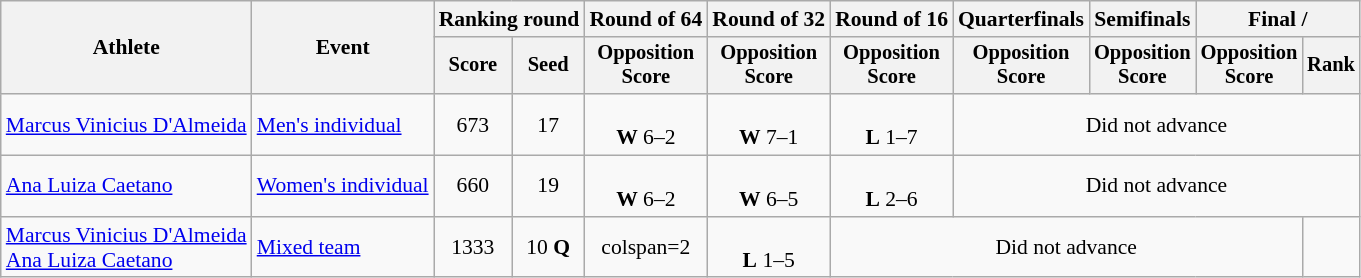<table class="wikitable" style="font-size:90%; text-align:center">
<tr>
<th rowspan=2>Athlete</th>
<th rowspan=2>Event</th>
<th colspan="2">Ranking round</th>
<th>Round of 64</th>
<th>Round of 32</th>
<th>Round of 16</th>
<th>Quarterfinals</th>
<th>Semifinals</th>
<th colspan="2">Final / </th>
</tr>
<tr style="font-size:95%">
<th>Score</th>
<th>Seed</th>
<th>Opposition<br>Score</th>
<th>Opposition<br>Score</th>
<th>Opposition<br>Score</th>
<th>Opposition<br>Score</th>
<th>Opposition<br>Score</th>
<th>Opposition<br>Score</th>
<th>Rank</th>
</tr>
<tr align=center>
<td align=left><a href='#'>Marcus Vinicius D'Almeida</a></td>
<td align=left><a href='#'>Men's individual</a></td>
<td>673</td>
<td>17</td>
<td><br><strong>W</strong> 6–2</td>
<td><br><strong>W</strong> 7–1</td>
<td><br><strong>L</strong> 1–7</td>
<td colspan=4>Did not advance</td>
</tr>
<tr align=center>
<td align=left><a href='#'>Ana Luiza Caetano</a></td>
<td align=left><a href='#'>Women's individual</a></td>
<td>660</td>
<td>19</td>
<td><br><strong>W</strong> 6–2</td>
<td><br><strong>W</strong> 6–5</td>
<td><br><strong>L</strong> 2–6</td>
<td colspan=4>Did not advance</td>
</tr>
<tr align=center>
<td align=left><a href='#'>Marcus Vinicius D'Almeida</a><br><a href='#'>Ana Luiza Caetano</a></td>
<td align=left><a href='#'>Mixed team</a></td>
<td>1333</td>
<td>10 <strong>Q</strong></td>
<td>colspan=2 </td>
<td><br><strong>L</strong> 1–5</td>
<td colspan=4>Did not advance</td>
</tr>
</table>
